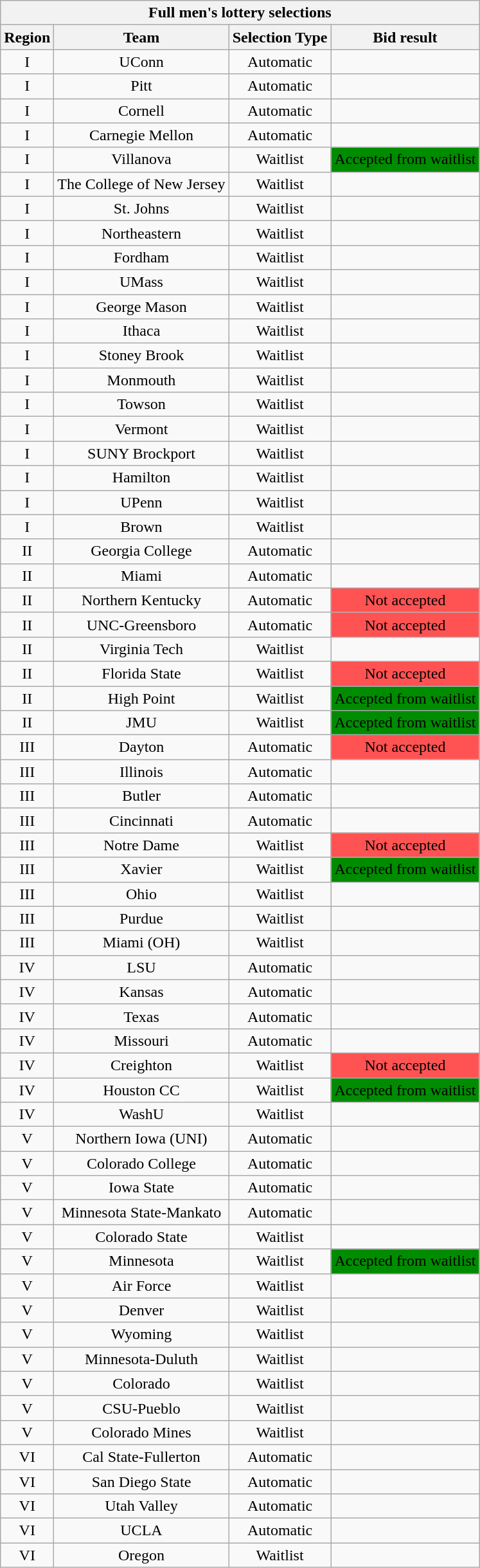<table class="wikitable sortable mw-collapsible mw-collapsed" style="text-align:center">
<tr>
<th colspan="4">Full men's lottery selections</th>
</tr>
<tr>
<th>Region</th>
<th>Team</th>
<th>Selection Type</th>
<th>Bid result</th>
</tr>
<tr>
<td>I</td>
<td>UConn</td>
<td>Automatic</td>
<td></td>
</tr>
<tr>
<td>I</td>
<td>Pitt</td>
<td>Automatic</td>
<td></td>
</tr>
<tr>
<td>I</td>
<td>Cornell</td>
<td>Automatic</td>
<td></td>
</tr>
<tr>
<td>I</td>
<td>Carnegie Mellon</td>
<td>Automatic</td>
<td></td>
</tr>
<tr>
<td>I</td>
<td>Villanova</td>
<td>Waitlist</td>
<td bgcolor=008c00>Accepted from waitlist</td>
</tr>
<tr>
<td>I</td>
<td>The College of New Jersey</td>
<td>Waitlist</td>
<td></td>
</tr>
<tr>
<td>I</td>
<td>St. Johns</td>
<td>Waitlist</td>
<td></td>
</tr>
<tr>
<td>I</td>
<td>Northeastern</td>
<td>Waitlist</td>
<td></td>
</tr>
<tr>
<td>I</td>
<td>Fordham</td>
<td>Waitlist</td>
<td></td>
</tr>
<tr>
<td>I</td>
<td>UMass</td>
<td>Waitlist</td>
<td></td>
</tr>
<tr>
<td>I</td>
<td>George Mason</td>
<td>Waitlist</td>
<td></td>
</tr>
<tr>
<td>I</td>
<td>Ithaca</td>
<td>Waitlist</td>
<td></td>
</tr>
<tr>
<td>I</td>
<td>Stoney Brook</td>
<td>Waitlist</td>
<td></td>
</tr>
<tr>
<td>I</td>
<td>Monmouth</td>
<td>Waitlist</td>
<td></td>
</tr>
<tr>
<td>I</td>
<td>Towson</td>
<td>Waitlist</td>
<td></td>
</tr>
<tr>
<td>I</td>
<td>Vermont</td>
<td>Waitlist</td>
<td></td>
</tr>
<tr>
<td>I</td>
<td>SUNY Brockport</td>
<td>Waitlist</td>
<td></td>
</tr>
<tr>
<td>I</td>
<td>Hamilton</td>
<td>Waitlist</td>
<td></td>
</tr>
<tr>
<td>I</td>
<td>UPenn</td>
<td>Waitlist</td>
<td></td>
</tr>
<tr>
<td>I</td>
<td>Brown</td>
<td>Waitlist</td>
<td></td>
</tr>
<tr>
<td>II</td>
<td>Georgia College</td>
<td>Automatic</td>
<td></td>
</tr>
<tr>
<td>II</td>
<td>Miami</td>
<td>Automatic</td>
<td></td>
</tr>
<tr>
<td>II</td>
<td>Northern Kentucky</td>
<td>Automatic</td>
<td bgcolor=ff5353>Not accepted</td>
</tr>
<tr>
<td>II</td>
<td>UNC-Greensboro</td>
<td>Automatic</td>
<td bgcolor=ff5353>Not accepted</td>
</tr>
<tr>
<td>II</td>
<td>Virginia Tech</td>
<td>Waitlist</td>
<td></td>
</tr>
<tr>
<td>II</td>
<td>Florida State</td>
<td>Waitlist</td>
<td bgcolor=ff5353>Not accepted</td>
</tr>
<tr>
<td>II</td>
<td>High Point</td>
<td>Waitlist</td>
<td bgcolor=008c00>Accepted from waitlist</td>
</tr>
<tr>
<td>II</td>
<td>JMU</td>
<td>Waitlist</td>
<td bgcolor=008c00>Accepted from waitlist</td>
</tr>
<tr>
<td>III</td>
<td>Dayton</td>
<td>Automatic</td>
<td bgcolor=ff5353>Not accepted</td>
</tr>
<tr>
<td>III</td>
<td>Illinois</td>
<td>Automatic</td>
<td></td>
</tr>
<tr>
<td>III</td>
<td>Butler</td>
<td>Automatic</td>
<td></td>
</tr>
<tr>
<td>III</td>
<td>Cincinnati</td>
<td>Automatic</td>
<td></td>
</tr>
<tr>
<td>III</td>
<td>Notre Dame</td>
<td>Waitlist</td>
<td bgcolor=ff5353>Not accepted</td>
</tr>
<tr>
<td>III</td>
<td>Xavier</td>
<td>Waitlist</td>
<td bgcolor=008c00>Accepted from waitlist</td>
</tr>
<tr>
<td>III</td>
<td>Ohio</td>
<td>Waitlist</td>
<td></td>
</tr>
<tr>
<td>III</td>
<td>Purdue</td>
<td>Waitlist</td>
<td></td>
</tr>
<tr>
<td>III</td>
<td>Miami (OH)</td>
<td>Waitlist</td>
<td></td>
</tr>
<tr>
<td>IV</td>
<td>LSU</td>
<td>Automatic</td>
<td></td>
</tr>
<tr>
<td>IV</td>
<td>Kansas</td>
<td>Automatic</td>
<td></td>
</tr>
<tr>
<td>IV</td>
<td>Texas</td>
<td>Automatic</td>
<td></td>
</tr>
<tr>
<td>IV</td>
<td>Missouri</td>
<td>Automatic</td>
<td></td>
</tr>
<tr>
<td>IV</td>
<td>Creighton</td>
<td>Waitlist</td>
<td bgcolor=ff5353>Not accepted</td>
</tr>
<tr>
<td>IV</td>
<td>Houston CC</td>
<td>Waitlist</td>
<td bgcolor=008c00>Accepted from waitlist</td>
</tr>
<tr>
<td>IV</td>
<td>WashU</td>
<td>Waitlist</td>
<td></td>
</tr>
<tr>
<td>V</td>
<td>Northern Iowa (UNI)</td>
<td>Automatic</td>
<td></td>
</tr>
<tr>
<td>V</td>
<td>Colorado College</td>
<td>Automatic</td>
<td></td>
</tr>
<tr>
<td>V</td>
<td>Iowa State</td>
<td>Automatic</td>
<td></td>
</tr>
<tr>
<td>V</td>
<td>Minnesota State-Mankato</td>
<td>Automatic</td>
<td></td>
</tr>
<tr>
<td>V</td>
<td>Colorado State</td>
<td>Waitlist</td>
<td></td>
</tr>
<tr>
<td>V</td>
<td>Minnesota</td>
<td>Waitlist</td>
<td bgcolor=008c00>Accepted from waitlist</td>
</tr>
<tr>
<td>V</td>
<td>Air Force</td>
<td>Waitlist</td>
<td></td>
</tr>
<tr>
<td>V</td>
<td>Denver</td>
<td>Waitlist</td>
<td></td>
</tr>
<tr>
<td>V</td>
<td>Wyoming</td>
<td>Waitlist</td>
<td></td>
</tr>
<tr>
<td>V</td>
<td>Minnesota-Duluth</td>
<td>Waitlist</td>
<td></td>
</tr>
<tr>
<td>V</td>
<td>Colorado</td>
<td>Waitlist</td>
<td></td>
</tr>
<tr>
<td>V</td>
<td>CSU-Pueblo</td>
<td>Waitlist</td>
<td></td>
</tr>
<tr>
<td>V</td>
<td>Colorado Mines</td>
<td>Waitlist</td>
<td></td>
</tr>
<tr>
<td>VI</td>
<td>Cal State-Fullerton</td>
<td>Automatic</td>
<td></td>
</tr>
<tr>
<td>VI</td>
<td>San Diego State</td>
<td>Automatic</td>
<td></td>
</tr>
<tr>
<td>VI</td>
<td>Utah Valley</td>
<td>Automatic</td>
<td></td>
</tr>
<tr>
<td>VI</td>
<td>UCLA</td>
<td>Automatic</td>
<td></td>
</tr>
<tr>
<td>VI</td>
<td>Oregon</td>
<td>Waitlist</td>
<td></td>
</tr>
</table>
